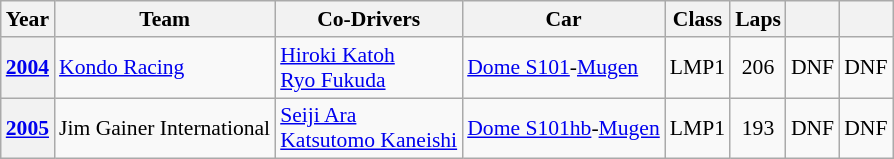<table class="wikitable" style="text-align:center; font-size:90%">
<tr>
<th>Year</th>
<th>Team</th>
<th>Co-Drivers</th>
<th>Car</th>
<th>Class</th>
<th>Laps</th>
<th></th>
<th></th>
</tr>
<tr>
<th><a href='#'>2004</a></th>
<td align="left"> <a href='#'>Kondo Racing</a></td>
<td align="left"> <a href='#'>Hiroki Katoh</a><br> <a href='#'>Ryo Fukuda</a></td>
<td align="left"><a href='#'>Dome S101</a>-<a href='#'>Mugen</a></td>
<td>LMP1</td>
<td>206</td>
<td>DNF</td>
<td>DNF</td>
</tr>
<tr>
<th><a href='#'>2005</a></th>
<td align="left"> Jim Gainer International</td>
<td align="left"> <a href='#'>Seiji Ara</a><br> <a href='#'>Katsutomo Kaneishi</a></td>
<td align="left"><a href='#'>Dome S101hb</a>-<a href='#'>Mugen</a></td>
<td>LMP1</td>
<td>193</td>
<td>DNF</td>
<td>DNF</td>
</tr>
</table>
